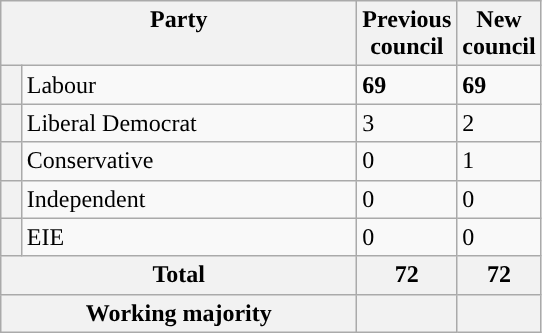<table class="wikitable">
<tr>
<th valign=top colspan="2" style="width: 230px">Party</th>
<th valign=top style="width: 30px">Previous council</th>
<th valign=top style="width: 30px">New council</th>
</tr>
<tr>
<th style="background-color: "></th>
<td>Labour</td>
<td><strong>69</strong></td>
<td><strong>69</strong></td>
</tr>
<tr>
<th style="background-color: "></th>
<td>Liberal Democrat</td>
<td>3</td>
<td>2</td>
</tr>
<tr>
<th style="background-color: "></th>
<td>Conservative</td>
<td>0</td>
<td>1</td>
</tr>
<tr>
<th style="background-color: "></th>
<td>Independent</td>
<td>0</td>
<td>0</td>
</tr>
<tr>
<th style="background-color: "></th>
<td>EIE</td>
<td>0</td>
<td>0</td>
</tr>
<tr>
<th colspan=2>Total</th>
<th style="text-align: center">72</th>
<th colspan=3>72</th>
</tr>
<tr>
<th colspan=2>Working majority</th>
<th></th>
<th></th>
</tr>
</table>
